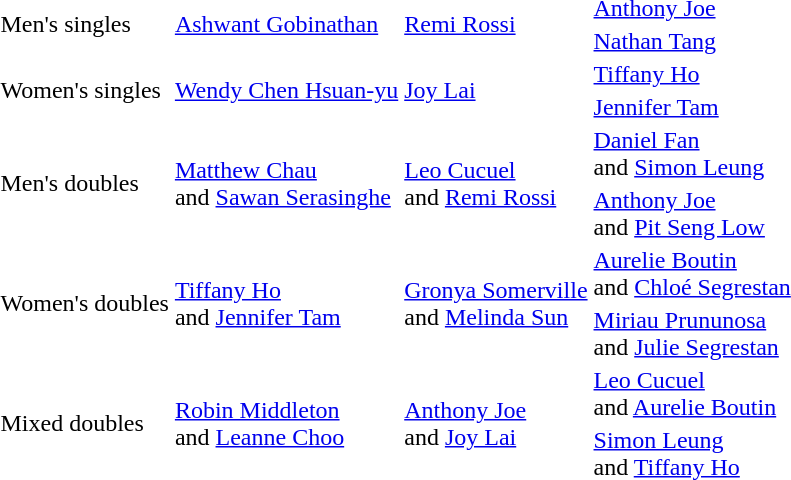<table>
<tr>
<td rowspan=2>Men's singles</td>
<td rowspan=2> <a href='#'>Ashwant Gobinathan</a></td>
<td rowspan=2> <a href='#'>Remi Rossi</a></td>
<td> <a href='#'>Anthony Joe</a></td>
</tr>
<tr>
<td> <a href='#'>Nathan Tang</a></td>
</tr>
<tr>
<td rowspan=2>Women's singles</td>
<td rowspan=2> <a href='#'>Wendy Chen Hsuan-yu</a></td>
<td rowspan=2> <a href='#'>Joy Lai</a></td>
<td> <a href='#'>Tiffany Ho</a></td>
</tr>
<tr>
<td> <a href='#'>Jennifer Tam</a></td>
</tr>
<tr>
<td rowspan=2>Men's doubles</td>
<td rowspan=2> <a href='#'>Matthew Chau</a><br>and <a href='#'>Sawan Serasinghe</a></td>
<td rowspan=2> <a href='#'>Leo Cucuel</a><br>and <a href='#'>Remi Rossi</a></td>
<td> <a href='#'>Daniel Fan</a><br>and <a href='#'>Simon Leung</a></td>
</tr>
<tr>
<td> <a href='#'>Anthony Joe</a><br>and <a href='#'>Pit Seng Low</a></td>
</tr>
<tr>
<td rowspan=2>Women's doubles</td>
<td rowspan=2> <a href='#'>Tiffany Ho</a><br>and <a href='#'>Jennifer Tam</a></td>
<td rowspan=2> <a href='#'>Gronya Somerville</a><br>and <a href='#'>Melinda Sun</a></td>
<td> <a href='#'>Aurelie Boutin</a><br>and <a href='#'>Chloé Segrestan</a></td>
</tr>
<tr>
<td> <a href='#'>Miriau Prununosa</a><br>and <a href='#'>Julie Segrestan</a></td>
</tr>
<tr>
<td rowspan=2>Mixed doubles</td>
<td rowspan=2> <a href='#'>Robin Middleton</a><br> and <a href='#'>Leanne Choo</a></td>
<td rowspan=2> <a href='#'>Anthony Joe</a><br>and <a href='#'>Joy Lai</a></td>
<td> <a href='#'>Leo Cucuel</a><br>and <a href='#'>Aurelie Boutin</a></td>
</tr>
<tr>
<td> <a href='#'>Simon Leung</a><br>and <a href='#'>Tiffany Ho</a></td>
</tr>
</table>
